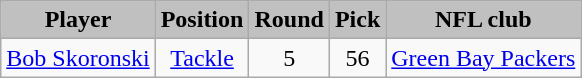<table class="wikitable" style="text-align:center;">
<tr style="background:#C0C0C0;">
<td><strong>Player</strong></td>
<td><strong>Position</strong></td>
<td><strong>Round</strong></td>
<td><strong>Pick</strong></td>
<td><strong>NFL club</strong></td>
</tr>
<tr align="center" bgcolor="">
<td><a href='#'>Bob Skoronski</a></td>
<td><a href='#'>Tackle</a></td>
<td>5</td>
<td>56</td>
<td><a href='#'>Green Bay Packers</a></td>
</tr>
</table>
